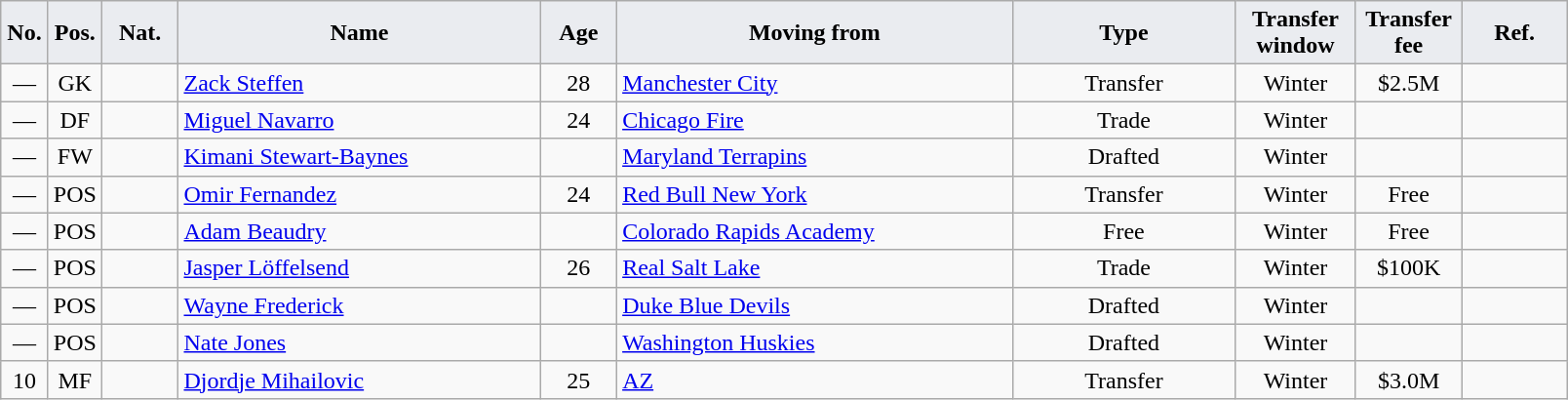<table class="wikitable" style="text-align:center">
<tr>
<th style="background:#eaecf0; color:#000000; width:25px;">Νο.</th>
<th style="background:#eaecf0; color:#000000; width:25px;">Pos.</th>
<th style="background:#eaecf0; color:#000000; width:45px;">Nat.</th>
<th style="background:#eaecf0; color:#000000; width:240px;">Name</th>
<th style="background:#eaecf0; color:#000000; width:45px;">Age</th>
<th style="background:#eaecf0; color:#000000; width:263px;">Moving from</th>
<th style="background:#eaecf0; color:#000000; width:145px;">Type</th>
<th style="background:#eaecf0; color:#000000; width:75px;">Transfer window</th>
<th style="background:#eaecf0; color:#000000; width:65px;">Transfer fee</th>
<th style="background:#eaecf0; color:#000000; width:65px;">Ref.</th>
</tr>
<tr>
<td>—</td>
<td>GK</td>
<td></td>
<td align="left"><a href='#'>Zack Steffen</a></td>
<td>28</td>
<td align="left"> <a href='#'>Manchester City</a></td>
<td>Transfer</td>
<td>Winter</td>
<td>$2.5M</td>
<td></td>
</tr>
<tr>
<td>—</td>
<td>DF</td>
<td></td>
<td align="left"><a href='#'>Miguel Navarro</a></td>
<td>24</td>
<td align="left"> <a href='#'>Chicago Fire</a></td>
<td>Trade</td>
<td>Winter</td>
<td></td>
<td></td>
</tr>
<tr>
<td>—</td>
<td>FW</td>
<td></td>
<td align="left"><a href='#'>Kimani Stewart-Baynes</a></td>
<td></td>
<td align="left"> <a href='#'>Maryland Terrapins</a></td>
<td>Drafted</td>
<td>Winter</td>
<td></td>
<td></td>
</tr>
<tr>
<td>—</td>
<td>POS</td>
<td></td>
<td align="left"><a href='#'>Omir Fernandez</a></td>
<td>24</td>
<td align="left"> <a href='#'>Red Bull New York</a></td>
<td>Transfer</td>
<td>Winter</td>
<td>Free</td>
<td></td>
</tr>
<tr>
<td>—</td>
<td>POS</td>
<td></td>
<td align="left"><a href='#'>Adam Beaudry</a></td>
<td></td>
<td align="left"> <a href='#'>Colorado Rapids Academy</a></td>
<td>Free</td>
<td>Winter</td>
<td>Free</td>
<td></td>
</tr>
<tr>
<td>—</td>
<td>POS</td>
<td></td>
<td align="left"><a href='#'>Jasper Löffelsend</a></td>
<td>26</td>
<td align="left"> <a href='#'>Real Salt Lake</a></td>
<td>Trade</td>
<td>Winter</td>
<td>$100K</td>
<td></td>
</tr>
<tr>
<td>—</td>
<td>POS</td>
<td></td>
<td align="left"><a href='#'>Wayne Frederick</a></td>
<td></td>
<td align="left"> <a href='#'>Duke Blue Devils</a></td>
<td>Drafted</td>
<td>Winter</td>
<td></td>
<td></td>
</tr>
<tr>
<td>—</td>
<td>POS</td>
<td></td>
<td align="left"><a href='#'>Nate Jones</a></td>
<td></td>
<td align="left"> <a href='#'>Washington Huskies</a></td>
<td>Drafted</td>
<td>Winter</td>
<td></td>
<td></td>
</tr>
<tr>
<td>10</td>
<td>MF</td>
<td></td>
<td align="left"><a href='#'>Djordje Mihailovic</a></td>
<td>25</td>
<td align="left"> <a href='#'>AZ</a></td>
<td>Transfer</td>
<td>Winter</td>
<td>$3.0M</td>
<td></td>
</tr>
</table>
